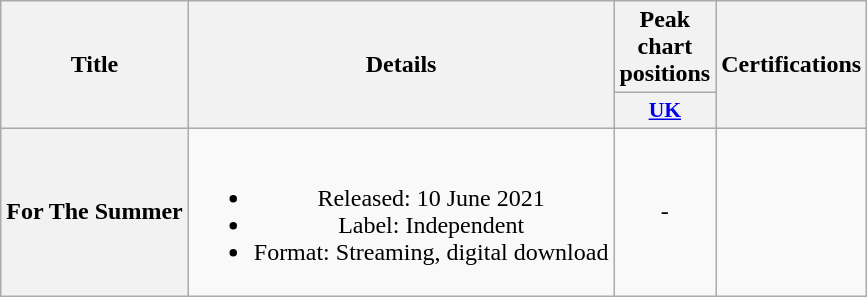<table class="wikitable plainrowheaders" style="text-align:center;" border="1">
<tr>
<th scope="col" rowspan="2">Title</th>
<th scope="col" rowspan="2">Details</th>
<th scope="col" colspan="1">Peak chart positions</th>
<th scope="col" rowspan="2">Certifications</th>
</tr>
<tr>
<th scope="col" style="width:3em;font-size:90%;"><a href='#'>UK</a></th>
</tr>
<tr>
<th scope="row">For The Summer</th>
<td><br><ul><li>Released: 10 June 2021</li><li>Label: Independent</li><li>Format: Streaming, digital download</li></ul></td>
<td>-</td>
<td></td>
</tr>
</table>
